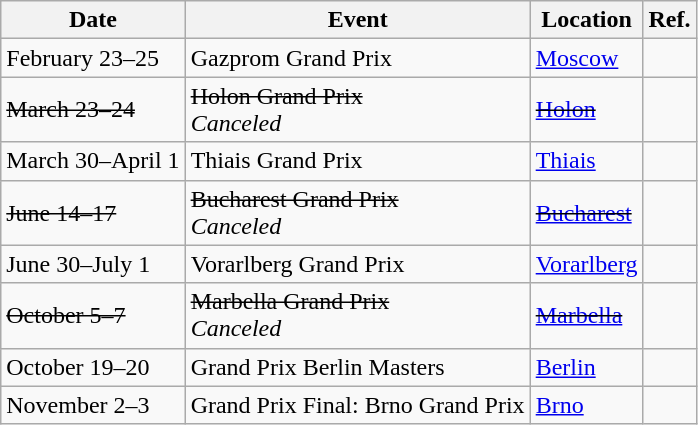<table class="wikitable sortable">
<tr>
<th>Date</th>
<th>Event</th>
<th>Location</th>
<th>Ref.</th>
</tr>
<tr>
<td>February 23–25</td>
<td>Gazprom Grand Prix</td>
<td> <a href='#'>Moscow</a></td>
<td></td>
</tr>
<tr>
<td><s>March 23–24</s></td>
<td><s>Holon Grand Prix</s><br><em>Canceled</em></td>
<td><s> <a href='#'>Holon</a></s></td>
<td></td>
</tr>
<tr>
<td>March 30–April 1</td>
<td>Thiais Grand Prix</td>
<td> <a href='#'>Thiais</a></td>
<td></td>
</tr>
<tr>
<td><s>June 14–17</s></td>
<td><s>Bucharest Grand Prix</s><br><em>Canceled</em></td>
<td><s> <a href='#'>Bucharest</a></s></td>
<td></td>
</tr>
<tr>
<td>June 30–July 1</td>
<td>Vorarlberg Grand Prix</td>
<td> <a href='#'>Vorarlberg</a></td>
<td></td>
</tr>
<tr>
<td><s> October 5–7</s></td>
<td><s>Marbella Grand Prix</s><br><em>Canceled</em></td>
<td><s> <a href='#'>Marbella</a></s></td>
<td></td>
</tr>
<tr>
<td>October 19–20</td>
<td>Grand Prix Berlin Masters</td>
<td> <a href='#'>Berlin</a></td>
<td></td>
</tr>
<tr>
<td>November 2–3</td>
<td>Grand Prix Final: Brno Grand Prix</td>
<td> <a href='#'>Brno</a></td>
<td></td>
</tr>
</table>
